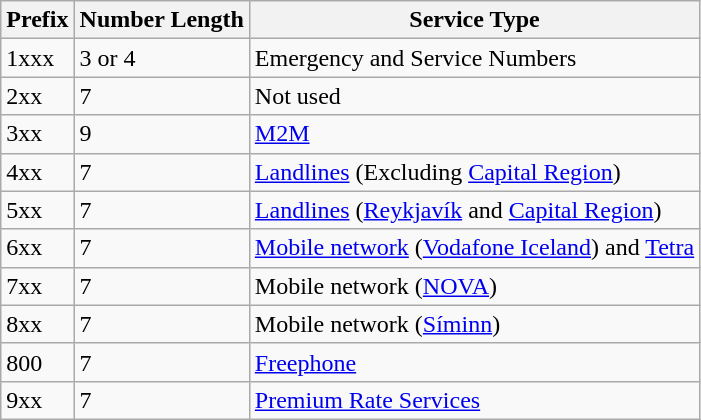<table class="wikitable">
<tr>
<th>Prefix</th>
<th>Number Length</th>
<th>Service Type</th>
</tr>
<tr>
<td>1xxx</td>
<td>3 or 4</td>
<td>Emergency and Service Numbers</td>
</tr>
<tr>
<td>2xx</td>
<td>7</td>
<td>Not used</td>
</tr>
<tr>
<td>3xx</td>
<td>9</td>
<td><a href='#'>M2M</a></td>
</tr>
<tr>
<td>4xx</td>
<td>7</td>
<td><a href='#'>Landlines</a> (Excluding <a href='#'>Capital Region</a>)</td>
</tr>
<tr>
<td>5xx</td>
<td>7</td>
<td><a href='#'>Landlines</a> (<a href='#'>Reykjavík</a> and <a href='#'>Capital Region</a>)</td>
</tr>
<tr>
<td>6xx</td>
<td>7</td>
<td><a href='#'>Mobile network</a> (<a href='#'>Vodafone Iceland</a>) and <a href='#'>Tetra</a></td>
</tr>
<tr>
<td>7xx</td>
<td>7</td>
<td>Mobile network (<a href='#'>NOVA</a>)</td>
</tr>
<tr>
<td>8xx</td>
<td>7</td>
<td>Mobile network (<a href='#'>Síminn</a>)</td>
</tr>
<tr>
<td>800</td>
<td>7</td>
<td><a href='#'>Freephone</a></td>
</tr>
<tr>
<td>9xx</td>
<td>7</td>
<td><a href='#'>Premium Rate Services</a></td>
</tr>
</table>
